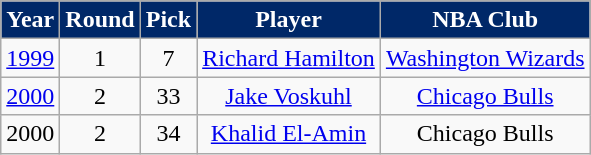<table class="wikitable" style="text-align:center">
<tr>
<th style="background:#002868; color:#fff;">Year</th>
<th style="background:#002868; color:#fff;">Round</th>
<th style="background:#002868; color:#fff;">Pick</th>
<th style="background:#002868; color:#fff;">Player</th>
<th style="background:#002868; color:#fff;">NBA Club</th>
</tr>
<tr>
<td><a href='#'>1999</a></td>
<td>1</td>
<td>7</td>
<td><a href='#'>Richard Hamilton</a></td>
<td><a href='#'>Washington Wizards</a></td>
</tr>
<tr>
<td><a href='#'>2000</a></td>
<td>2</td>
<td>33</td>
<td><a href='#'>Jake Voskuhl</a></td>
<td><a href='#'>Chicago Bulls</a></td>
</tr>
<tr>
<td>2000</td>
<td>2</td>
<td>34</td>
<td><a href='#'>Khalid El-Amin</a></td>
<td>Chicago Bulls</td>
</tr>
</table>
